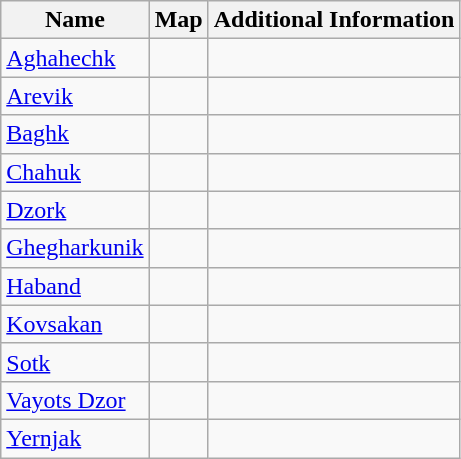<table class="wikitable">
<tr>
<th>Name</th>
<th>Map</th>
<th>Additional Information</th>
</tr>
<tr>
<td><a href='#'>Aghahechk</a></td>
<td></td>
<td></td>
</tr>
<tr>
<td><a href='#'>Arevik</a></td>
<td></td>
<td></td>
</tr>
<tr>
<td><a href='#'>Baghk</a></td>
<td></td>
<td></td>
</tr>
<tr>
<td><a href='#'>Chahuk</a></td>
<td></td>
<td></td>
</tr>
<tr>
<td><a href='#'>Dzork</a></td>
<td></td>
<td></td>
</tr>
<tr>
<td><a href='#'>Ghegharkunik</a></td>
<td></td>
<td></td>
</tr>
<tr>
<td><a href='#'>Haband</a></td>
<td></td>
<td></td>
</tr>
<tr>
<td><a href='#'>Kovsakan</a></td>
<td></td>
<td></td>
</tr>
<tr>
<td><a href='#'>Sotk</a></td>
<td></td>
<td></td>
</tr>
<tr>
<td><a href='#'>Vayots Dzor</a></td>
<td></td>
<td></td>
</tr>
<tr>
<td><a href='#'>Yernjak</a></td>
<td></td>
<td></td>
</tr>
</table>
